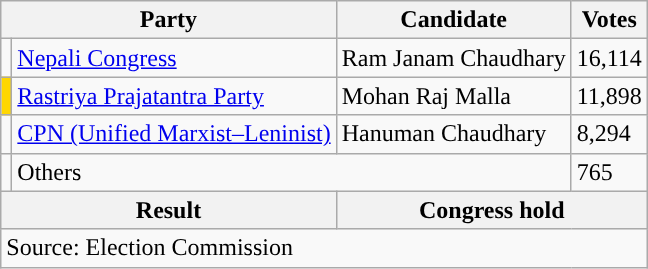<table class="wikitable">
<tr>
<th colspan="2">Party</th>
<th>Candidate</th>
<th>Votes</th>
</tr>
<tr>
<td style="background-color:"></td>
<td><a href='#'>Nepali Congress</a></td>
<td>Ram Janam Chaudhary</td>
<td>16,114</td>
</tr>
<tr>
<td style="background-color:gold"></td>
<td><a href='#'>Rastriya Prajatantra Party</a></td>
<td>Mohan Raj Malla</td>
<td>11,898</td>
</tr>
<tr>
<td style="background-color:"></td>
<td><a href='#'>CPN (Unified Marxist–Leninist)</a></td>
<td>Hanuman Chaudhary</td>
<td>8,294</td>
</tr>
<tr>
<td></td>
<td colspan="2">Others</td>
<td>765</td>
</tr>
<tr>
<th colspan="2">Result</th>
<th colspan="2">Congress hold</th>
</tr>
<tr>
<td colspan="4">Source: Election Commission</td>
</tr>
</table>
